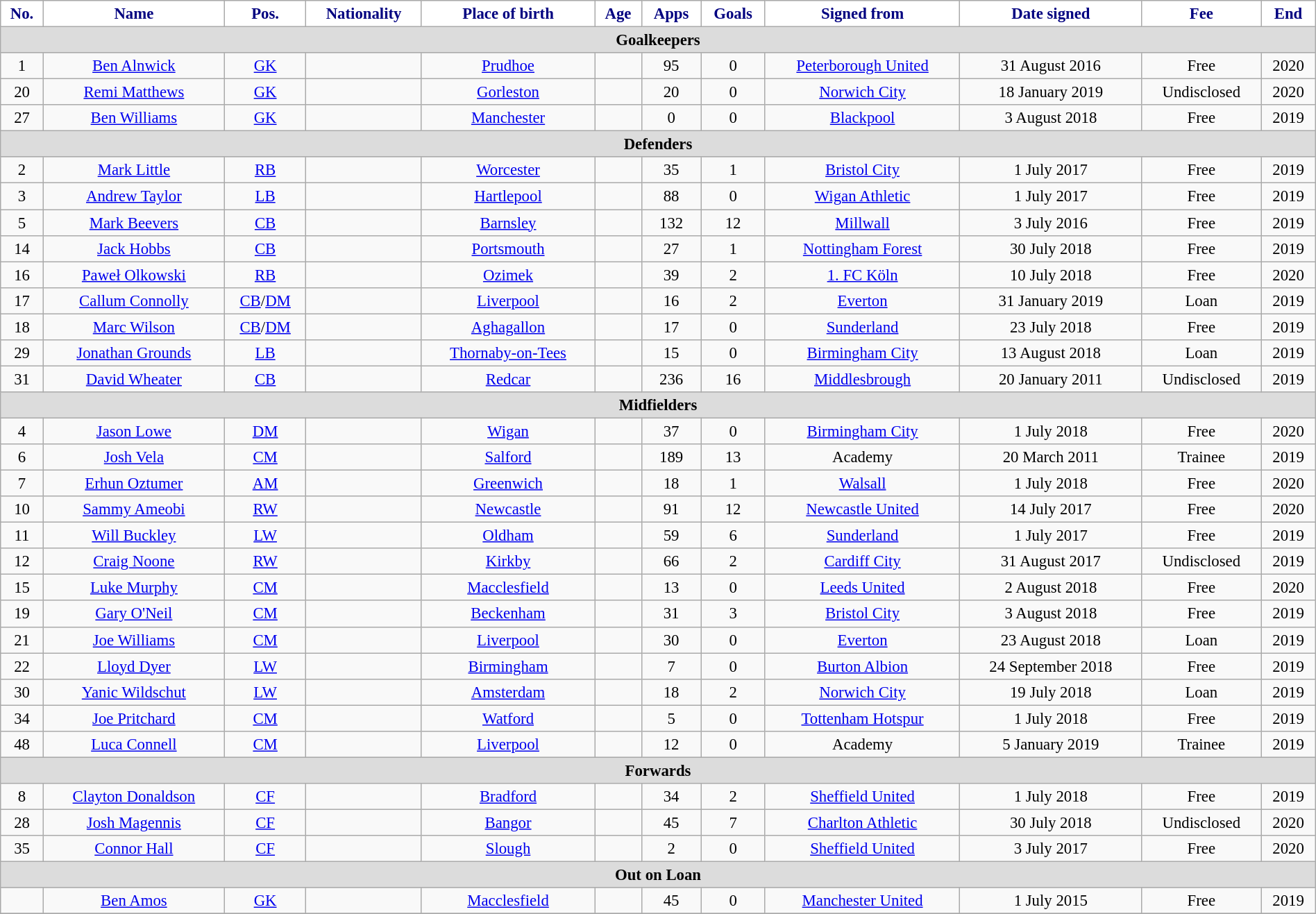<table class="wikitable" style="text-align:center; font-size:95%; width:100%;">
<tr>
<th style="background:white; color:navy;">No.</th>
<th style="background:white; color:navy;">Name</th>
<th style="background:white; color:navy;">Pos.</th>
<th style="background:white; color:navy;">Nationality</th>
<th style="background:white; color:navy;">Place of birth</th>
<th style="background:white; color:navy;">Age</th>
<th style="background:white; color:navy;">Apps</th>
<th style="background:white; color:navy;">Goals</th>
<th style="background:white; color:navy;">Signed from</th>
<th style="background:white; color:navy;">Date signed</th>
<th style="background:white; color:navy;">Fee</th>
<th style="background:white; color:navy;">End</th>
</tr>
<tr>
<th colspan="14" style="background:#dcdcdc;">Goalkeepers</th>
</tr>
<tr>
<td>1</td>
<td><a href='#'>Ben Alnwick</a></td>
<td><a href='#'>GK</a></td>
<td></td>
<td><a href='#'>Prudhoe</a></td>
<td></td>
<td>95</td>
<td>0</td>
<td><a href='#'>Peterborough United</a></td>
<td>31 August 2016</td>
<td>Free</td>
<td>2020</td>
</tr>
<tr>
<td>20</td>
<td><a href='#'>Remi Matthews</a></td>
<td><a href='#'>GK</a></td>
<td></td>
<td><a href='#'>Gorleston</a></td>
<td></td>
<td>20</td>
<td>0</td>
<td><a href='#'>Norwich City</a></td>
<td>18 January 2019</td>
<td>Undisclosed</td>
<td>2020</td>
</tr>
<tr>
<td>27</td>
<td><a href='#'>Ben Williams</a></td>
<td><a href='#'>GK</a></td>
<td></td>
<td><a href='#'>Manchester</a></td>
<td></td>
<td>0</td>
<td>0</td>
<td><a href='#'>Blackpool</a></td>
<td>3 August 2018</td>
<td>Free</td>
<td>2019</td>
</tr>
<tr>
<th colspan="14" style="background:#dcdcdc;">Defenders</th>
</tr>
<tr>
<td>2</td>
<td><a href='#'>Mark Little</a></td>
<td><a href='#'>RB</a></td>
<td></td>
<td><a href='#'>Worcester</a></td>
<td></td>
<td>35</td>
<td>1</td>
<td><a href='#'>Bristol City</a></td>
<td>1 July 2017</td>
<td>Free</td>
<td>2019</td>
</tr>
<tr>
<td>3</td>
<td><a href='#'>Andrew Taylor</a></td>
<td><a href='#'>LB</a></td>
<td></td>
<td><a href='#'>Hartlepool</a></td>
<td></td>
<td>88</td>
<td>0</td>
<td><a href='#'>Wigan Athletic</a></td>
<td>1 July 2017</td>
<td>Free</td>
<td>2019</td>
</tr>
<tr>
<td>5</td>
<td><a href='#'>Mark Beevers</a></td>
<td><a href='#'>CB</a></td>
<td></td>
<td><a href='#'>Barnsley</a></td>
<td></td>
<td>132</td>
<td>12</td>
<td><a href='#'>Millwall</a></td>
<td>3 July 2016</td>
<td>Free</td>
<td>2019</td>
</tr>
<tr>
<td>14</td>
<td><a href='#'>Jack Hobbs</a></td>
<td><a href='#'>CB</a></td>
<td></td>
<td><a href='#'>Portsmouth</a></td>
<td></td>
<td>27</td>
<td>1</td>
<td><a href='#'>Nottingham Forest</a></td>
<td>30 July 2018</td>
<td>Free</td>
<td>2019</td>
</tr>
<tr>
<td>16</td>
<td><a href='#'>Paweł Olkowski</a></td>
<td><a href='#'>RB</a></td>
<td></td>
<td><a href='#'>Ozimek</a></td>
<td></td>
<td>39</td>
<td>2</td>
<td><a href='#'>1. FC Köln</a></td>
<td>10 July 2018</td>
<td>Free</td>
<td>2020</td>
</tr>
<tr>
<td>17</td>
<td><a href='#'>Callum Connolly</a></td>
<td><a href='#'>CB</a>/<a href='#'>DM</a></td>
<td></td>
<td><a href='#'>Liverpool</a></td>
<td></td>
<td>16</td>
<td>2</td>
<td><a href='#'>Everton</a></td>
<td>31 January 2019</td>
<td>Loan</td>
<td>2019</td>
</tr>
<tr>
<td>18</td>
<td><a href='#'>Marc Wilson</a></td>
<td><a href='#'>CB</a>/<a href='#'>DM</a></td>
<td></td>
<td><a href='#'>Aghagallon</a></td>
<td></td>
<td>17</td>
<td>0</td>
<td><a href='#'>Sunderland</a></td>
<td>23 July 2018</td>
<td>Free</td>
<td>2019</td>
</tr>
<tr>
<td>29</td>
<td><a href='#'>Jonathan Grounds</a></td>
<td><a href='#'>LB</a></td>
<td></td>
<td><a href='#'>Thornaby-on-Tees</a></td>
<td></td>
<td>15</td>
<td>0</td>
<td><a href='#'>Birmingham City</a></td>
<td>13 August 2018</td>
<td>Loan</td>
<td>2019</td>
</tr>
<tr>
<td>31</td>
<td><a href='#'>David Wheater</a></td>
<td><a href='#'>CB</a></td>
<td></td>
<td><a href='#'>Redcar</a></td>
<td></td>
<td>236</td>
<td>16</td>
<td><a href='#'>Middlesbrough</a></td>
<td>20 January 2011</td>
<td>Undisclosed</td>
<td>2019</td>
</tr>
<tr>
<th colspan="14" style="background:#dcdcdc;">Midfielders</th>
</tr>
<tr>
<td>4</td>
<td><a href='#'>Jason Lowe</a></td>
<td><a href='#'>DM</a></td>
<td></td>
<td><a href='#'>Wigan</a></td>
<td></td>
<td>37</td>
<td>0</td>
<td><a href='#'>Birmingham City</a></td>
<td>1 July 2018</td>
<td>Free</td>
<td>2020</td>
</tr>
<tr>
<td>6</td>
<td><a href='#'>Josh Vela</a></td>
<td><a href='#'>CM</a></td>
<td></td>
<td><a href='#'>Salford</a></td>
<td></td>
<td>189</td>
<td>13</td>
<td>Academy</td>
<td>20 March 2011</td>
<td>Trainee</td>
<td>2019</td>
</tr>
<tr>
<td>7</td>
<td><a href='#'>Erhun Oztumer</a></td>
<td><a href='#'>AM</a></td>
<td></td>
<td><a href='#'>Greenwich</a></td>
<td></td>
<td>18</td>
<td>1</td>
<td><a href='#'>Walsall</a></td>
<td>1 July 2018</td>
<td>Free</td>
<td>2020</td>
</tr>
<tr>
<td>10</td>
<td><a href='#'>Sammy Ameobi</a></td>
<td><a href='#'>RW</a></td>
<td></td>
<td><a href='#'>Newcastle</a></td>
<td></td>
<td>91</td>
<td>12</td>
<td><a href='#'>Newcastle United</a></td>
<td>14 July 2017</td>
<td>Free</td>
<td>2020</td>
</tr>
<tr>
<td>11</td>
<td><a href='#'>Will Buckley</a></td>
<td><a href='#'>LW</a></td>
<td></td>
<td><a href='#'>Oldham</a></td>
<td></td>
<td>59</td>
<td>6</td>
<td><a href='#'>Sunderland</a></td>
<td>1 July 2017</td>
<td>Free</td>
<td>2019</td>
</tr>
<tr>
<td>12</td>
<td><a href='#'>Craig Noone</a></td>
<td><a href='#'>RW</a></td>
<td></td>
<td><a href='#'>Kirkby</a></td>
<td></td>
<td>66</td>
<td>2</td>
<td><a href='#'>Cardiff City</a></td>
<td>31 August 2017</td>
<td>Undisclosed</td>
<td>2019</td>
</tr>
<tr>
<td>15</td>
<td><a href='#'>Luke Murphy</a></td>
<td><a href='#'>CM</a></td>
<td></td>
<td><a href='#'>Macclesfield</a></td>
<td></td>
<td>13</td>
<td>0</td>
<td><a href='#'>Leeds United</a></td>
<td>2 August 2018</td>
<td>Free</td>
<td>2020</td>
</tr>
<tr>
<td>19</td>
<td><a href='#'>Gary O'Neil</a></td>
<td><a href='#'>CM</a></td>
<td></td>
<td><a href='#'>Beckenham</a></td>
<td></td>
<td>31</td>
<td>3</td>
<td><a href='#'>Bristol City</a></td>
<td>3 August 2018</td>
<td>Free</td>
<td>2019</td>
</tr>
<tr>
<td>21</td>
<td><a href='#'>Joe Williams</a></td>
<td><a href='#'>CM</a></td>
<td></td>
<td><a href='#'>Liverpool</a></td>
<td></td>
<td>30</td>
<td>0</td>
<td><a href='#'>Everton</a></td>
<td>23 August 2018</td>
<td>Loan</td>
<td>2019</td>
</tr>
<tr>
<td>22</td>
<td><a href='#'>Lloyd Dyer</a></td>
<td><a href='#'>LW</a></td>
<td></td>
<td><a href='#'>Birmingham</a></td>
<td></td>
<td>7</td>
<td>0</td>
<td><a href='#'>Burton Albion</a></td>
<td>24 September 2018</td>
<td>Free</td>
<td>2019</td>
</tr>
<tr>
<td>30</td>
<td><a href='#'>Yanic Wildschut</a></td>
<td><a href='#'>LW</a></td>
<td></td>
<td><a href='#'>Amsterdam</a></td>
<td></td>
<td>18</td>
<td>2</td>
<td><a href='#'>Norwich City</a></td>
<td>19 July 2018</td>
<td>Loan</td>
<td>2019</td>
</tr>
<tr>
<td>34</td>
<td><a href='#'>Joe Pritchard</a></td>
<td><a href='#'>CM</a></td>
<td></td>
<td><a href='#'>Watford</a></td>
<td></td>
<td>5</td>
<td>0</td>
<td><a href='#'>Tottenham Hotspur</a></td>
<td>1 July 2018</td>
<td>Free</td>
<td>2019</td>
</tr>
<tr>
<td>48</td>
<td><a href='#'>Luca Connell</a></td>
<td><a href='#'>CM</a></td>
<td></td>
<td><a href='#'>Liverpool</a></td>
<td></td>
<td>12</td>
<td>0</td>
<td>Academy</td>
<td>5 January 2019</td>
<td>Trainee</td>
<td>2019</td>
</tr>
<tr>
<th colspan="14" style="background:#dcdcdc;">Forwards</th>
</tr>
<tr>
<td>8</td>
<td><a href='#'>Clayton Donaldson</a></td>
<td><a href='#'>CF</a></td>
<td></td>
<td><a href='#'>Bradford</a></td>
<td></td>
<td>34</td>
<td>2</td>
<td><a href='#'>Sheffield United</a></td>
<td>1 July 2018</td>
<td>Free</td>
<td>2019</td>
</tr>
<tr>
<td>28</td>
<td><a href='#'>Josh Magennis</a></td>
<td><a href='#'>CF</a></td>
<td></td>
<td><a href='#'>Bangor</a></td>
<td></td>
<td>45</td>
<td>7</td>
<td><a href='#'>Charlton Athletic</a></td>
<td>30 July 2018</td>
<td>Undisclosed</td>
<td>2020</td>
</tr>
<tr>
<td>35</td>
<td><a href='#'>Connor Hall</a></td>
<td><a href='#'>CF</a></td>
<td></td>
<td><a href='#'>Slough</a></td>
<td></td>
<td>2</td>
<td>0</td>
<td><a href='#'>Sheffield United</a></td>
<td>3 July 2017</td>
<td>Free</td>
<td>2020</td>
</tr>
<tr>
<th colspan="14" style="background:#dcdcdc;">Out on Loan</th>
</tr>
<tr>
<td></td>
<td><a href='#'>Ben Amos</a></td>
<td><a href='#'>GK</a></td>
<td></td>
<td><a href='#'>Macclesfield</a></td>
<td></td>
<td>45</td>
<td>0</td>
<td><a href='#'>Manchester United</a></td>
<td>1 July 2015</td>
<td>Free</td>
<td>2019</td>
</tr>
<tr>
</tr>
</table>
